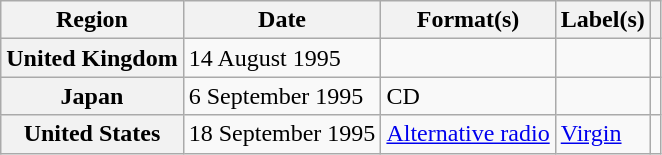<table class="wikitable plainrowheaders">
<tr>
<th scope="col">Region</th>
<th scope="col">Date</th>
<th scope="col">Format(s)</th>
<th scope="col">Label(s)</th>
<th scope="col"></th>
</tr>
<tr>
<th scope="row">United Kingdom</th>
<td>14 August 1995</td>
<td></td>
<td></td>
<td></td>
</tr>
<tr>
<th scope="row">Japan</th>
<td>6 September 1995</td>
<td>CD</td>
<td></td>
<td></td>
</tr>
<tr>
<th scope="row">United States</th>
<td>18 September 1995</td>
<td><a href='#'>Alternative radio</a></td>
<td><a href='#'>Virgin</a></td>
<td></td>
</tr>
</table>
